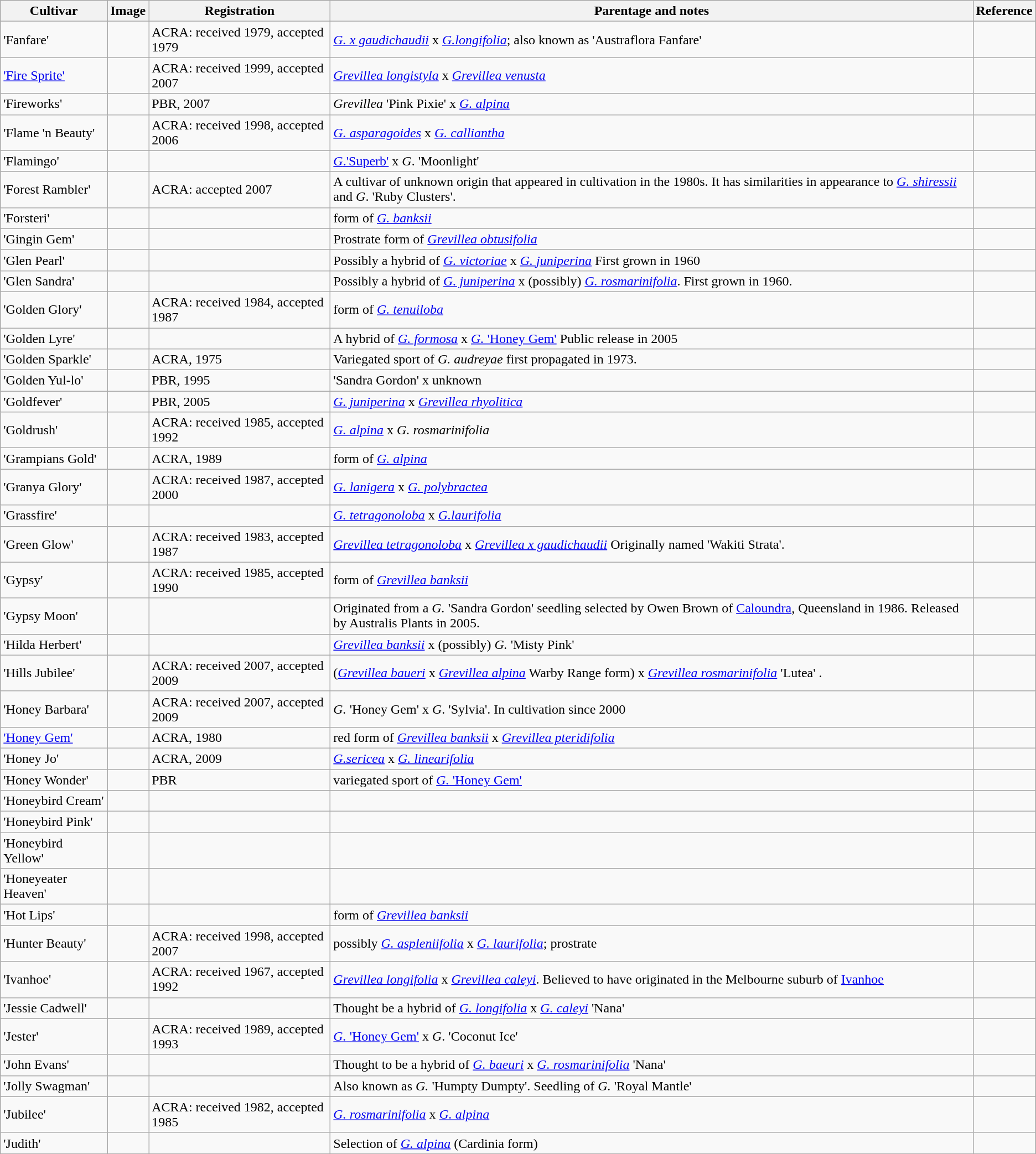<table class="wikitable">
<tr>
<th>Cultivar</th>
<th>Image</th>
<th>Registration</th>
<th>Parentage and notes</th>
<th>Reference</th>
</tr>
<tr>
<td>'Fanfare'</td>
<td></td>
<td>ACRA: received 1979, accepted 1979</td>
<td><em><a href='#'>G. x gaudichaudii</a></em> x <em><a href='#'>G.longifolia</a></em>; also known as 'Austraflora Fanfare'</td>
<td></td>
</tr>
<tr>
<td><a href='#'>'Fire Sprite'</a></td>
<td></td>
<td>ACRA: received 1999, accepted 2007</td>
<td><em><a href='#'>Grevillea longistyla</a></em> x <em><a href='#'>Grevillea venusta</a></em></td>
<td></td>
</tr>
<tr>
<td>'Fireworks'</td>
<td></td>
<td>PBR, 2007</td>
<td><em>Grevillea</em> 'Pink Pixie' x <em><a href='#'>G. alpina</a></em></td>
<td> </td>
</tr>
<tr>
<td>'Flame 'n Beauty'</td>
<td></td>
<td>ACRA: received 1998, accepted 2006</td>
<td><em><a href='#'>G. asparagoides</a></em> x <em><a href='#'>G. calliantha</a></em></td>
<td>  </td>
</tr>
<tr>
<td>'Flamingo'</td>
<td></td>
<td></td>
<td><a href='#'><em>G</em>.'Superb'</a> x <em>G</em>. 'Moonlight'</td>
<td></td>
</tr>
<tr>
<td>'Forest Rambler'</td>
<td></td>
<td>ACRA: accepted 2007</td>
<td>A cultivar of unknown origin that appeared in cultivation in the 1980s. It has similarities in appearance to <em><a href='#'>G. shiressii</a></em> and <em>G</em>. 'Ruby Clusters'.</td>
<td></td>
</tr>
<tr>
<td>'Forsteri'</td>
<td></td>
<td></td>
<td>form of <em><a href='#'>G. banksii</a></em></td>
<td></td>
</tr>
<tr>
<td>'Gingin Gem'</td>
<td></td>
<td></td>
<td>Prostrate form of <em><a href='#'>Grevillea obtusifolia</a></em></td>
<td></td>
</tr>
<tr>
<td>'Glen Pearl'</td>
<td></td>
<td></td>
<td>Possibly a hybrid of <em><a href='#'>G. victoriae</a></em> x <em><a href='#'>G. juniperina</a></em> First grown in 1960</td>
<td></td>
</tr>
<tr>
<td>'Glen Sandra'</td>
<td></td>
<td></td>
<td>Possibly a hybrid of <em><a href='#'>G. juniperina</a></em> x (possibly) <em><a href='#'>G. rosmarinifolia</a></em>. First grown in 1960.</td>
<td></td>
</tr>
<tr>
<td>'Golden Glory'</td>
<td></td>
<td>ACRA: received 1984, accepted 1987</td>
<td>form of <em><a href='#'>G. tenuiloba</a></em></td>
<td> </td>
</tr>
<tr>
<td>'Golden Lyre'</td>
<td></td>
<td></td>
<td>A hybrid of <em><a href='#'>G. formosa</a></em> x <a href='#'><em>G.</em> 'Honey Gem'</a> Public release in 2005</td>
<td></td>
</tr>
<tr>
<td>'Golden Sparkle'</td>
<td></td>
<td>ACRA, 1975</td>
<td>Variegated sport of <em>G. audreyae</em> first propagated in 1973.</td>
<td>  </td>
</tr>
<tr>
<td>'Golden Yul-lo'</td>
<td></td>
<td>PBR, 1995</td>
<td>'Sandra Gordon' x unknown</td>
<td></td>
</tr>
<tr>
<td>'Goldfever'</td>
<td></td>
<td>PBR, 2005</td>
<td><em><a href='#'>G. juniperina</a></em> x <em><a href='#'>Grevillea rhyolitica</a></em></td>
<td></td>
</tr>
<tr>
<td>'Goldrush'</td>
<td></td>
<td>ACRA: received 1985, accepted 1992</td>
<td><em><a href='#'>G. alpina</a></em> x  <em>G. rosmarinifolia</em></td>
<td> </td>
</tr>
<tr>
<td>'Grampians Gold'</td>
<td></td>
<td>ACRA, 1989</td>
<td>form of <em><a href='#'>G. alpina</a></em></td>
<td> </td>
</tr>
<tr>
<td>'Granya Glory'</td>
<td></td>
<td>ACRA: received 1987, accepted 2000</td>
<td><em><a href='#'>G. lanigera</a></em> x <em><a href='#'>G. polybractea</a></em></td>
<td></td>
</tr>
<tr>
<td>'Grassfire'</td>
<td></td>
<td></td>
<td><em><a href='#'>G. tetragonoloba</a></em> x <em><a href='#'>G.laurifolia</a></em></td>
<td></td>
</tr>
<tr>
<td>'Green Glow'</td>
<td ACRA, 1983></td>
<td>ACRA: received 1983, accepted 1987</td>
<td><em><a href='#'>Grevillea tetragonoloba</a></em> x <em><a href='#'>Grevillea x gaudichaudii</a></em> Originally named 'Wakiti Strata'.</td>
<td> </td>
</tr>
<tr>
<td>'Gypsy'</td>
<td></td>
<td>ACRA: received 1985, accepted 1990</td>
<td>form of <em><a href='#'>Grevillea banksii</a></em></td>
<td></td>
</tr>
<tr>
<td>'Gypsy Moon'</td>
<td></td>
<td></td>
<td>Originated from a <em>G.</em> 'Sandra Gordon' seedling selected by Owen Brown of <a href='#'>Caloundra</a>, Queensland in 1986. Released by Australis Plants in 2005.</td>
<td><br></td>
</tr>
<tr>
<td>'Hilda Herbert'</td>
<td></td>
<td></td>
<td><em><a href='#'>Grevillea banksii</a></em> x (possibly) <em>G.</em> 'Misty Pink'</td>
<td></td>
</tr>
<tr>
<td>'Hills Jubilee'</td>
<td></td>
<td>ACRA: received 2007, accepted 2009</td>
<td>(<em><a href='#'>Grevillea baueri</a></em> x <em><a href='#'>Grevillea alpina</a></em> Warby Range form) x <em><a href='#'>Grevillea rosmarinifolia</a></em> 'Lutea' .</td>
<td></td>
</tr>
<tr>
<td>'Honey Barbara'</td>
<td></td>
<td>ACRA: received 2007, accepted 2009</td>
<td><em>G.</em> 'Honey Gem' x <em>G</em>. 'Sylvia'.  In cultivation since 2000</td>
<td></td>
</tr>
<tr>
<td><a href='#'>'Honey Gem'</a></td>
<td></td>
<td>ACRA, 1980</td>
<td>red form of <em><a href='#'>Grevillea banksii</a></em>  x <em><a href='#'>Grevillea pteridifolia</a></em></td>
<td> </td>
</tr>
<tr>
<td>'Honey Jo'</td>
<td></td>
<td>ACRA, 2009</td>
<td><em><a href='#'>G.sericea</a></em> x <em><a href='#'>G. linearifolia</a></em></td>
<td></td>
</tr>
<tr>
<td>'Honey Wonder'</td>
<td></td>
<td>PBR</td>
<td>variegated sport of <a href='#'><em>G.</em> 'Honey Gem'</a></td>
<td></td>
</tr>
<tr>
<td>'Honeybird Cream'</td>
<td></td>
<td></td>
<td></td>
<td></td>
</tr>
<tr>
<td>'Honeybird Pink'</td>
<td></td>
<td></td>
<td></td>
<td></td>
</tr>
<tr>
<td>'Honeybird Yellow'</td>
<td></td>
<td></td>
<td></td>
<td></td>
</tr>
<tr>
<td>'Honeyeater Heaven'</td>
<td></td>
<td></td>
<td></td>
<td></td>
</tr>
<tr>
<td>'Hot Lips'</td>
<td></td>
<td></td>
<td>form of <em><a href='#'>Grevillea banksii</a></em></td>
<td><br> </td>
</tr>
<tr>
<td>'Hunter Beauty'</td>
<td></td>
<td>ACRA: received 1998, accepted 2007</td>
<td>possibly <em><a href='#'>G. aspleniifolia</a></em> x <em><a href='#'>G. laurifolia</a></em>; prostrate</td>
<td></td>
</tr>
<tr>
<td>'Ivanhoe'</td>
<td></td>
<td>ACRA: received 1967, accepted 1992</td>
<td><em><a href='#'>Grevillea longifolia</a></em> x <em><a href='#'>Grevillea caleyi</a></em>. Believed to have originated in the Melbourne suburb of <a href='#'>Ivanhoe</a></td>
<td> </td>
</tr>
<tr>
<td>'Jessie Cadwell'</td>
<td></td>
<td></td>
<td>Thought be a hybrid of <em><a href='#'>G. longifolia</a></em> x <em><a href='#'>G. caleyi</a></em> 'Nana'</td>
<td></td>
</tr>
<tr>
<td>'Jester'</td>
<td></td>
<td>ACRA: received 1989, accepted 1993</td>
<td><a href='#'><em>G.</em> 'Honey Gem'</a> x <em>G</em>. 'Coconut Ice'</td>
<td> </td>
</tr>
<tr>
<td>'John Evans'</td>
<td></td>
<td></td>
<td>Thought to be a hybrid of <em><a href='#'>G. baeuri</a></em> x <em><a href='#'>G. rosmarinifolia</a></em> 'Nana'</td>
<td></td>
</tr>
<tr>
<td>'Jolly Swagman'</td>
<td></td>
<td></td>
<td>Also known as <em>G.</em> 'Humpty Dumpty'. Seedling of <em>G.</em> 'Royal Mantle'</td>
<td></td>
</tr>
<tr>
<td>'Jubilee'</td>
<td></td>
<td>ACRA: received 1982, accepted 1985</td>
<td><em><a href='#'>G. rosmarinifolia</a></em> x <em><a href='#'>G. alpina</a></em></td>
<td> </td>
</tr>
<tr>
<td>'Judith'</td>
<td></td>
<td></td>
<td>Selection of <em><a href='#'>G. alpina</a></em> (Cardinia form)</td>
<td></td>
</tr>
<tr>
</tr>
</table>
